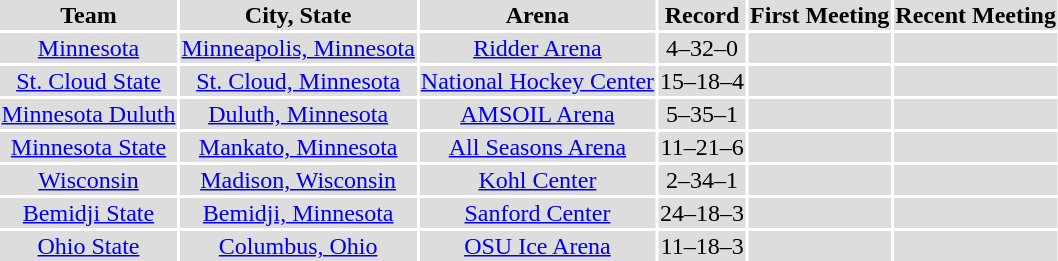<table>
<tr style="text-align:center; background:#ddd;">
<th>Team</th>
<th>City, State</th>
<th>Arena</th>
<th>Record</th>
<th>First Meeting</th>
<th>Recent Meeting</th>
</tr>
<tr style="text-align:center; background:#ddd;">
<td><a href='#'>Minnesota</a></td>
<td><a href='#'>Minneapolis, Minnesota</a></td>
<td><a href='#'>Ridder Arena</a></td>
<td>4–32–0</td>
<td></td>
<td></td>
</tr>
<tr style="text-align:center; background:#ddd;">
<td><a href='#'>St. Cloud State</a></td>
<td><a href='#'>St. Cloud, Minnesota</a></td>
<td><a href='#'>National Hockey Center</a></td>
<td>15–18–4</td>
<td></td>
<td></td>
</tr>
<tr style="text-align:center; background:#ddd;">
<td><a href='#'>Minnesota Duluth</a></td>
<td><a href='#'>Duluth, Minnesota</a></td>
<td><a href='#'>AMSOIL Arena</a></td>
<td>5–35–1</td>
<td></td>
<td></td>
</tr>
<tr style="text-align:center; background:#ddd;">
<td><a href='#'>Minnesota State</a></td>
<td><a href='#'>Mankato, Minnesota</a></td>
<td><a href='#'>All Seasons Arena</a></td>
<td>11–21–6</td>
<td></td>
<td></td>
</tr>
<tr style="text-align:center; background:#ddd;">
<td><a href='#'>Wisconsin</a></td>
<td><a href='#'>Madison, Wisconsin</a></td>
<td><a href='#'>Kohl Center</a></td>
<td>2–34–1</td>
<td></td>
<td></td>
</tr>
<tr style="text-align:center; background:#ddd;">
<td><a href='#'>Bemidji State</a></td>
<td><a href='#'>Bemidji, Minnesota</a></td>
<td><a href='#'>Sanford Center</a></td>
<td>24–18–3</td>
<td></td>
<td></td>
</tr>
<tr style="text-align:center; background:#ddd;">
<td><a href='#'>Ohio State</a></td>
<td><a href='#'>Columbus, Ohio</a></td>
<td><a href='#'>OSU Ice Arena</a></td>
<td>11–18–3</td>
<td></td>
<td></td>
</tr>
</table>
